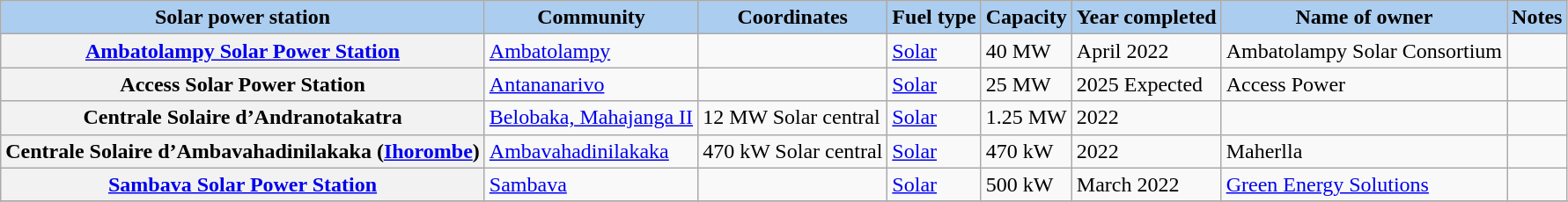<table class="wikitable sortable">
<tr>
<th style="background-color:#ABCDEF;">Solar power station</th>
<th style="background-color:#ABCDEF;">Community</th>
<th style="background-color:#ABCDEF;">Coordinates</th>
<th style="background-color:#ABCDEF;">Fuel type</th>
<th style="background-color:#ABCDEF;">Capacity</th>
<th style="background-color:#ABCDEF;">Year completed</th>
<th style="background-color:#ABCDEF;">Name of owner</th>
<th style="background-color:#ABCDEF;">Notes</th>
</tr>
<tr>
<th><a href='#'>Ambatolampy Solar Power Station</a></th>
<td><a href='#'>Ambatolampy</a></td>
<td></td>
<td><a href='#'>Solar</a></td>
<td>40 MW</td>
<td>April 2022</td>
<td>Ambatolampy Solar Consortium</td>
<td></td>
</tr>
<tr>
<th>Access Solar Power Station</th>
<td><a href='#'>Antananarivo</a></td>
<td></td>
<td><a href='#'>Solar</a></td>
<td>25 MW</td>
<td>2025 Expected</td>
<td>Access Power</td>
<td></td>
</tr>
<tr>
<th>Centrale Solaire d’Andranotakatra</th>
<td><a href='#'>Belobaka, Mahajanga II</a></td>
<td>12 MW Solar central</td>
<td><a href='#'>Solar</a></td>
<td>1.25 MW</td>
<td>2022</td>
<td></td>
<td></td>
</tr>
<tr>
<th>Centrale Solaire d’Ambavahadinilakaka (<a href='#'>Ihorombe</a>)</th>
<td><a href='#'>Ambavahadinilakaka</a></td>
<td>470 kW Solar central</td>
<td><a href='#'>Solar</a></td>
<td>470 kW</td>
<td>2022</td>
<td>Maherlla</td>
<td></td>
</tr>
<tr>
<th><a href='#'>Sambava Solar Power Station</a></th>
<td><a href='#'>Sambava</a></td>
<td></td>
<td><a href='#'>Solar</a></td>
<td>500 kW</td>
<td>March 2022</td>
<td><a href='#'>Green Energy Solutions</a></td>
<td></td>
</tr>
<tr>
</tr>
</table>
